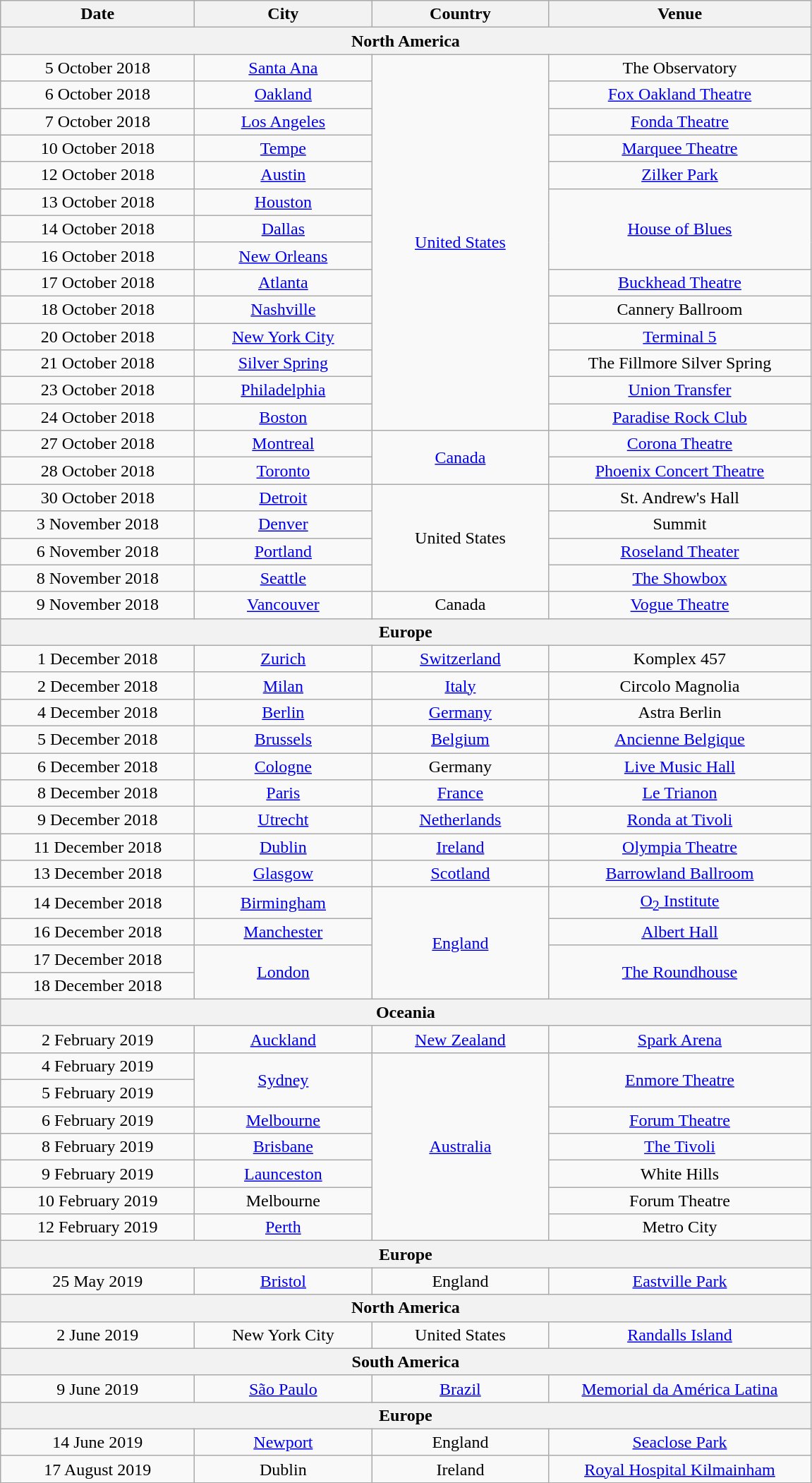<table class="wikitable" style="text-align:center;">
<tr>
<th scope="col" style="width:11em;">Date</th>
<th scope="col" style="width:10em;">City</th>
<th scope="col" style="width:10em;">Country</th>
<th scope="col" style="width:15em;">Venue</th>
</tr>
<tr>
<th colspan="8">North America</th>
</tr>
<tr>
<td>5 October 2018</td>
<td><a href='#'>Santa Ana</a></td>
<td rowspan="14"><a href='#'>United States</a></td>
<td>The Observatory</td>
</tr>
<tr>
<td>6 October 2018</td>
<td><a href='#'>Oakland</a></td>
<td><a href='#'>Fox Oakland Theatre</a></td>
</tr>
<tr>
<td>7 October 2018</td>
<td><a href='#'>Los Angeles</a></td>
<td><a href='#'>Fonda Theatre</a></td>
</tr>
<tr>
<td>10 October 2018</td>
<td><a href='#'>Tempe</a></td>
<td><a href='#'>Marquee Theatre</a></td>
</tr>
<tr>
<td>12 October 2018</td>
<td><a href='#'>Austin</a></td>
<td><a href='#'>Zilker Park</a></td>
</tr>
<tr>
<td>13 October 2018</td>
<td><a href='#'>Houston</a></td>
<td rowspan="3"><a href='#'>House of Blues</a></td>
</tr>
<tr>
<td>14 October 2018</td>
<td><a href='#'>Dallas</a></td>
</tr>
<tr>
<td>16 October 2018</td>
<td><a href='#'>New Orleans</a></td>
</tr>
<tr>
<td>17 October 2018</td>
<td><a href='#'>Atlanta</a></td>
<td><a href='#'>Buckhead Theatre</a></td>
</tr>
<tr>
<td>18 October 2018</td>
<td><a href='#'>Nashville</a></td>
<td>Cannery Ballroom</td>
</tr>
<tr>
<td>20 October 2018</td>
<td><a href='#'>New York City</a></td>
<td><a href='#'>Terminal 5</a></td>
</tr>
<tr>
<td>21 October 2018</td>
<td><a href='#'>Silver Spring</a></td>
<td>The Fillmore Silver Spring</td>
</tr>
<tr>
<td>23 October 2018</td>
<td><a href='#'>Philadelphia</a></td>
<td><a href='#'>Union Transfer</a></td>
</tr>
<tr>
<td>24 October 2018</td>
<td><a href='#'>Boston</a></td>
<td><a href='#'>Paradise Rock Club</a></td>
</tr>
<tr>
<td>27 October 2018</td>
<td><a href='#'>Montreal</a></td>
<td rowspan="2"><a href='#'>Canada</a></td>
<td><a href='#'>Corona Theatre</a></td>
</tr>
<tr>
<td>28 October 2018</td>
<td><a href='#'>Toronto</a></td>
<td><a href='#'>Phoenix Concert Theatre</a></td>
</tr>
<tr>
<td>30 October 2018</td>
<td><a href='#'>Detroit</a></td>
<td rowspan="4">United States</td>
<td>St. Andrew's Hall</td>
</tr>
<tr>
<td>3 November 2018</td>
<td><a href='#'>Denver</a></td>
<td>Summit</td>
</tr>
<tr>
<td>6 November 2018</td>
<td><a href='#'>Portland</a></td>
<td><a href='#'>Roseland Theater</a></td>
</tr>
<tr>
<td>8 November 2018</td>
<td><a href='#'>Seattle</a></td>
<td><a href='#'>The Showbox</a></td>
</tr>
<tr>
<td>9 November 2018</td>
<td><a href='#'>Vancouver</a></td>
<td>Canada</td>
<td><a href='#'>Vogue Theatre</a></td>
</tr>
<tr>
<th colspan="8">Europe</th>
</tr>
<tr>
<td>1 December 2018</td>
<td><a href='#'>Zurich</a></td>
<td><a href='#'>Switzerland</a></td>
<td>Komplex 457</td>
</tr>
<tr>
<td>2 December 2018</td>
<td><a href='#'>Milan</a></td>
<td><a href='#'>Italy</a></td>
<td>Circolo Magnolia</td>
</tr>
<tr>
<td>4 December 2018</td>
<td><a href='#'>Berlin</a></td>
<td><a href='#'>Germany</a></td>
<td>Astra Berlin</td>
</tr>
<tr>
<td>5 December 2018</td>
<td><a href='#'>Brussels</a></td>
<td><a href='#'>Belgium</a></td>
<td><a href='#'>Ancienne Belgique</a></td>
</tr>
<tr>
<td>6 December 2018</td>
<td><a href='#'>Cologne</a></td>
<td>Germany</td>
<td><a href='#'>Live Music Hall</a></td>
</tr>
<tr>
<td>8 December 2018</td>
<td><a href='#'>Paris</a></td>
<td><a href='#'>France</a></td>
<td><a href='#'>Le Trianon</a></td>
</tr>
<tr>
<td>9 December 2018</td>
<td><a href='#'>Utrecht</a></td>
<td><a href='#'>Netherlands</a></td>
<td><a href='#'>Ronda at Tivoli</a></td>
</tr>
<tr>
<td>11 December 2018</td>
<td><a href='#'>Dublin</a></td>
<td><a href='#'>Ireland</a></td>
<td><a href='#'>Olympia Theatre</a></td>
</tr>
<tr>
<td>13 December 2018</td>
<td><a href='#'>Glasgow</a></td>
<td><a href='#'>Scotland</a></td>
<td><a href='#'>Barrowland Ballroom</a></td>
</tr>
<tr>
<td>14 December 2018</td>
<td><a href='#'>Birmingham</a></td>
<td rowspan="4"><a href='#'>England</a></td>
<td><a href='#'>O<sub>2</sub> Institute</a></td>
</tr>
<tr>
<td>16 December 2018</td>
<td><a href='#'>Manchester</a></td>
<td><a href='#'>Albert Hall</a></td>
</tr>
<tr>
<td>17 December 2018</td>
<td rowspan="2"><a href='#'>London</a></td>
<td rowspan="2"><a href='#'>The Roundhouse</a></td>
</tr>
<tr>
<td>18 December 2018</td>
</tr>
<tr>
<th colspan="8">Oceania</th>
</tr>
<tr>
<td>2 February 2019</td>
<td><a href='#'>Auckland</a></td>
<td><a href='#'>New Zealand</a></td>
<td><a href='#'>Spark Arena</a></td>
</tr>
<tr>
<td>4 February 2019</td>
<td rowspan="2"><a href='#'>Sydney</a></td>
<td rowspan="7"><a href='#'>Australia</a></td>
<td rowspan="2"><a href='#'>Enmore Theatre</a></td>
</tr>
<tr>
<td>5 February 2019</td>
</tr>
<tr>
<td>6 February 2019</td>
<td><a href='#'>Melbourne</a></td>
<td><a href='#'>Forum Theatre</a></td>
</tr>
<tr>
<td>8 February 2019</td>
<td><a href='#'>Brisbane</a></td>
<td><a href='#'>The Tivoli</a></td>
</tr>
<tr>
<td>9 February 2019</td>
<td><a href='#'>Launceston</a></td>
<td>White Hills</td>
</tr>
<tr>
<td>10 February 2019</td>
<td>Melbourne</td>
<td>Forum Theatre</td>
</tr>
<tr>
<td>12 February 2019</td>
<td><a href='#'>Perth</a></td>
<td>Metro City</td>
</tr>
<tr>
<th colspan="8">Europe</th>
</tr>
<tr>
<td>25 May 2019</td>
<td><a href='#'>Bristol</a></td>
<td>England</td>
<td><a href='#'>Eastville Park</a></td>
</tr>
<tr>
<th colspan="8">North America</th>
</tr>
<tr>
<td>2 June 2019</td>
<td>New York City</td>
<td>United States</td>
<td><a href='#'>Randalls Island</a></td>
</tr>
<tr>
<th colspan="8">South America</th>
</tr>
<tr>
<td>9 June 2019</td>
<td><a href='#'>São Paulo</a></td>
<td><a href='#'>Brazil</a></td>
<td><a href='#'>Memorial da América Latina</a></td>
</tr>
<tr>
<th colspan="8">Europe</th>
</tr>
<tr>
<td>14 June 2019</td>
<td><a href='#'>Newport</a></td>
<td>England</td>
<td><a href='#'>Seaclose Park</a></td>
</tr>
<tr>
<td>17 August 2019</td>
<td>Dublin</td>
<td>Ireland</td>
<td><a href='#'>Royal Hospital Kilmainham</a></td>
</tr>
<tr>
</tr>
</table>
